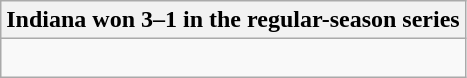<table class="wikitable collapsible collapsed">
<tr>
<th>Indiana won 3–1 in the regular-season series</th>
</tr>
<tr>
<td><br>


</td>
</tr>
</table>
